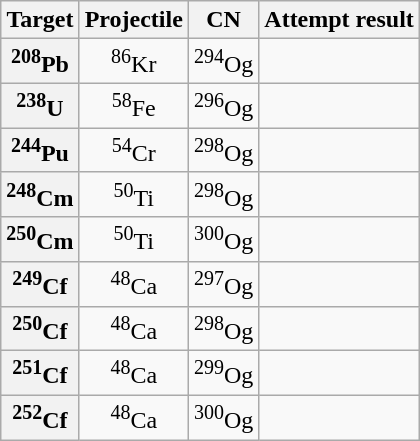<table class="wikitable"  style="text-align:center">
<tr>
<th>Target</th>
<th>Projectile</th>
<th>CN</th>
<th>Attempt result</th>
</tr>
<tr>
<th><sup>208</sup>Pb</th>
<td><sup>86</sup>Kr</td>
<td><sup>294</sup>Og</td>
<td></td>
</tr>
<tr>
<th><sup>238</sup>U</th>
<td><sup>58</sup>Fe</td>
<td><sup>296</sup>Og</td>
<td></td>
</tr>
<tr>
<th><sup>244</sup>Pu</th>
<td><sup>54</sup>Cr</td>
<td><sup>298</sup>Og</td>
<td></td>
</tr>
<tr>
<th><sup>248</sup>Cm</th>
<td><sup>50</sup>Ti</td>
<td><sup>298</sup>Og</td>
<td></td>
</tr>
<tr>
<th><sup>250</sup>Cm</th>
<td><sup>50</sup>Ti</td>
<td><sup>300</sup>Og</td>
<td></td>
</tr>
<tr>
<th><sup>249</sup>Cf</th>
<td><sup>48</sup>Ca</td>
<td><sup>297</sup>Og</td>
<td></td>
</tr>
<tr>
<th><sup>250</sup>Cf</th>
<td><sup>48</sup>Ca</td>
<td><sup>298</sup>Og</td>
<td></td>
</tr>
<tr>
<th><sup>251</sup>Cf</th>
<td><sup>48</sup>Ca</td>
<td><sup>299</sup>Og</td>
<td></td>
</tr>
<tr>
<th><sup>252</sup>Cf</th>
<td><sup>48</sup>Ca</td>
<td><sup>300</sup>Og</td>
<td></td>
</tr>
</table>
